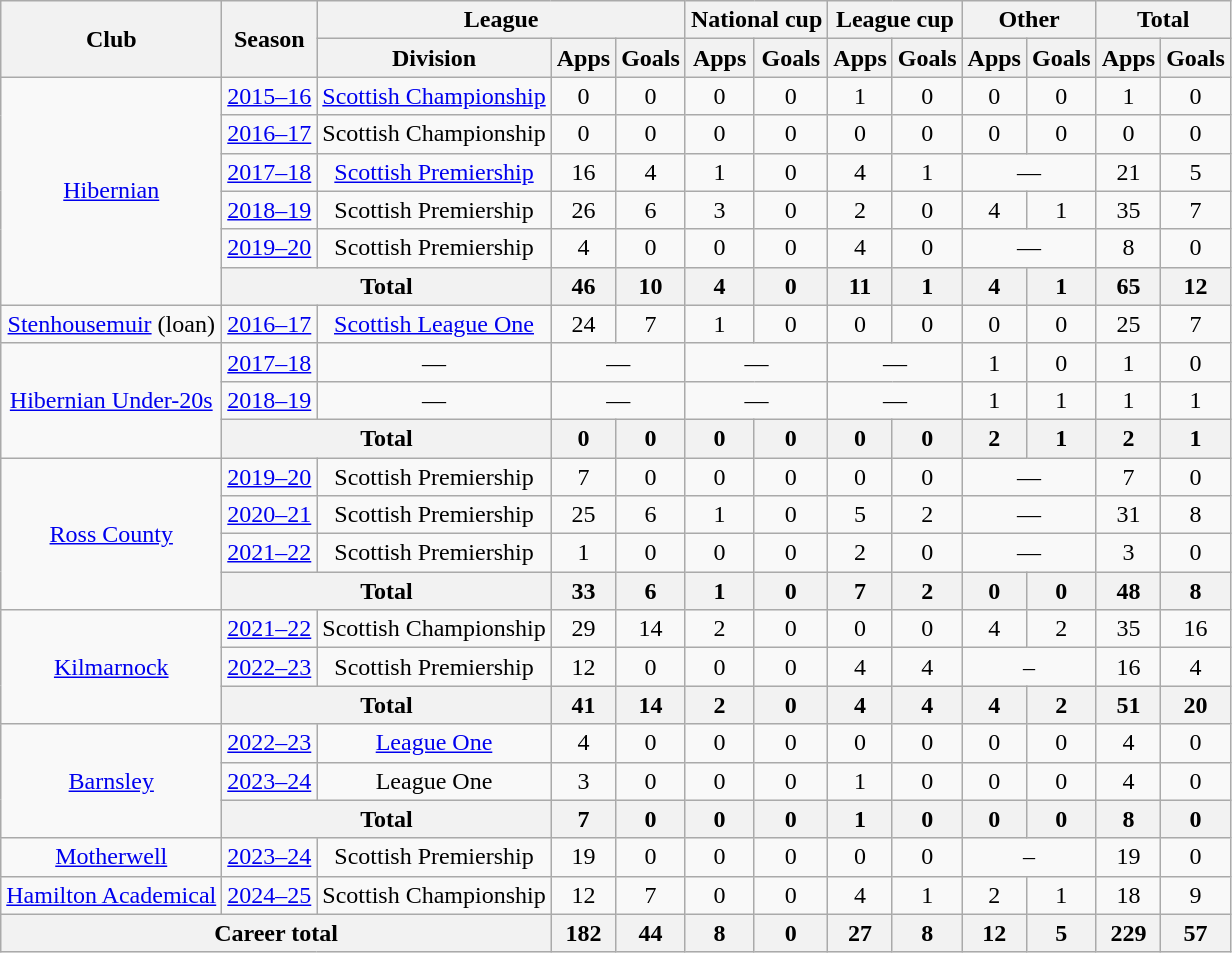<table class="wikitable" style="font-size:100%; text-align:center">
<tr>
<th rowspan="2">Club</th>
<th rowspan="2">Season</th>
<th colspan="3">League</th>
<th colspan="2">National cup</th>
<th colspan="2">League cup</th>
<th colspan="2">Other</th>
<th colspan="2">Total</th>
</tr>
<tr>
<th>Division</th>
<th>Apps</th>
<th>Goals</th>
<th>Apps</th>
<th>Goals</th>
<th>Apps</th>
<th>Goals</th>
<th>Apps</th>
<th>Goals</th>
<th>Apps</th>
<th>Goals</th>
</tr>
<tr>
<td rowspan="6"><a href='#'>Hibernian</a></td>
<td><a href='#'>2015–16</a></td>
<td><a href='#'>Scottish Championship</a></td>
<td>0</td>
<td>0</td>
<td>0</td>
<td>0</td>
<td>1</td>
<td>0</td>
<td>0</td>
<td>0</td>
<td>1</td>
<td>0</td>
</tr>
<tr>
<td><a href='#'>2016–17</a></td>
<td>Scottish Championship</td>
<td>0</td>
<td>0</td>
<td>0</td>
<td>0</td>
<td>0</td>
<td>0</td>
<td>0</td>
<td>0</td>
<td>0</td>
<td>0</td>
</tr>
<tr>
<td><a href='#'>2017–18</a></td>
<td><a href='#'>Scottish Premiership</a></td>
<td>16</td>
<td>4</td>
<td>1</td>
<td>0</td>
<td>4</td>
<td>1</td>
<td colspan="2">—</td>
<td>21</td>
<td>5</td>
</tr>
<tr>
<td><a href='#'>2018–19</a></td>
<td>Scottish Premiership</td>
<td>26</td>
<td>6</td>
<td>3</td>
<td>0</td>
<td>2</td>
<td>0</td>
<td>4</td>
<td>1</td>
<td>35</td>
<td>7</td>
</tr>
<tr>
<td><a href='#'>2019–20</a></td>
<td>Scottish Premiership</td>
<td>4</td>
<td>0</td>
<td>0</td>
<td>0</td>
<td>4</td>
<td>0</td>
<td colspan="2">—</td>
<td>8</td>
<td>0</td>
</tr>
<tr>
<th colspan="2">Total</th>
<th>46</th>
<th>10</th>
<th>4</th>
<th>0</th>
<th>11</th>
<th>1</th>
<th>4</th>
<th>1</th>
<th>65</th>
<th>12</th>
</tr>
<tr>
<td><a href='#'>Stenhousemuir</a> (loan)</td>
<td><a href='#'>2016–17</a></td>
<td><a href='#'>Scottish League One</a></td>
<td>24</td>
<td>7</td>
<td>1</td>
<td>0</td>
<td>0</td>
<td>0</td>
<td>0</td>
<td>0</td>
<td>25</td>
<td>7</td>
</tr>
<tr>
<td rowspan="3"><a href='#'>Hibernian Under-20s</a></td>
<td><a href='#'>2017–18</a></td>
<td colspan=1>—</td>
<td colspan=2>—</td>
<td colspan=2>—</td>
<td colspan=2>—</td>
<td>1</td>
<td>0</td>
<td>1</td>
<td>0</td>
</tr>
<tr>
<td><a href='#'>2018–19</a></td>
<td colspan=1>—</td>
<td colspan=2>—</td>
<td colspan=2>—</td>
<td colspan=2>—</td>
<td>1</td>
<td>1</td>
<td>1</td>
<td>1</td>
</tr>
<tr>
<th colspan=2>Total</th>
<th>0</th>
<th>0</th>
<th>0</th>
<th>0</th>
<th>0</th>
<th>0</th>
<th>2</th>
<th>1</th>
<th>2</th>
<th>1</th>
</tr>
<tr>
<td rowspan="4"><a href='#'>Ross County</a></td>
<td><a href='#'>2019–20</a></td>
<td>Scottish Premiership</td>
<td>7</td>
<td>0</td>
<td>0</td>
<td>0</td>
<td>0</td>
<td>0</td>
<td colspan="2">—</td>
<td>7</td>
<td>0</td>
</tr>
<tr>
<td><a href='#'>2020–21</a></td>
<td>Scottish Premiership</td>
<td>25</td>
<td>6</td>
<td>1</td>
<td>0</td>
<td>5</td>
<td>2</td>
<td colspan="2">—</td>
<td>31</td>
<td>8</td>
</tr>
<tr>
<td><a href='#'>2021–22</a></td>
<td>Scottish Premiership</td>
<td>1</td>
<td>0</td>
<td>0</td>
<td>0</td>
<td>2</td>
<td>0</td>
<td colspan="2">—</td>
<td>3</td>
<td>0</td>
</tr>
<tr>
<th colspan=2>Total</th>
<th>33</th>
<th>6</th>
<th>1</th>
<th>0</th>
<th>7</th>
<th>2</th>
<th>0</th>
<th>0</th>
<th>48</th>
<th>8</th>
</tr>
<tr>
<td rowspan=3><a href='#'>Kilmarnock</a></td>
<td><a href='#'>2021–22</a></td>
<td>Scottish Championship</td>
<td>29</td>
<td>14</td>
<td>2</td>
<td>0</td>
<td>0</td>
<td>0</td>
<td>4</td>
<td>2</td>
<td>35</td>
<td>16</td>
</tr>
<tr>
<td><a href='#'>2022–23</a></td>
<td>Scottish Premiership</td>
<td>12</td>
<td>0</td>
<td>0</td>
<td>0</td>
<td>4</td>
<td>4</td>
<td colspan="2">–</td>
<td>16</td>
<td>4</td>
</tr>
<tr>
<th colspan=2>Total</th>
<th>41</th>
<th>14</th>
<th>2</th>
<th>0</th>
<th>4</th>
<th>4</th>
<th>4</th>
<th>2</th>
<th>51</th>
<th>20</th>
</tr>
<tr>
<td rowspan="3"><a href='#'>Barnsley</a></td>
<td><a href='#'>2022–23</a></td>
<td><a href='#'>League One</a></td>
<td>4</td>
<td>0</td>
<td>0</td>
<td>0</td>
<td>0</td>
<td>0</td>
<td>0</td>
<td>0</td>
<td>4</td>
<td>0</td>
</tr>
<tr>
<td><a href='#'>2023–24</a></td>
<td>League One</td>
<td>3</td>
<td>0</td>
<td>0</td>
<td>0</td>
<td>1</td>
<td>0</td>
<td>0</td>
<td>0</td>
<td>4</td>
<td>0</td>
</tr>
<tr>
<th colspan=2>Total</th>
<th>7</th>
<th>0</th>
<th>0</th>
<th>0</th>
<th>1</th>
<th>0</th>
<th>0</th>
<th>0</th>
<th>8</th>
<th>0</th>
</tr>
<tr>
<td><a href='#'>Motherwell</a></td>
<td><a href='#'>2023–24</a></td>
<td>Scottish Premiership</td>
<td>19</td>
<td>0</td>
<td>0</td>
<td>0</td>
<td>0</td>
<td>0</td>
<td colspan="2">–</td>
<td>19</td>
<td>0</td>
</tr>
<tr>
<td><a href='#'>Hamilton Academical</a></td>
<td><a href='#'>2024–25</a></td>
<td>Scottish Championship</td>
<td>12</td>
<td>7</td>
<td>0</td>
<td>0</td>
<td>4</td>
<td>1</td>
<td>2</td>
<td>1</td>
<td>18</td>
<td>9</td>
</tr>
<tr>
<th colspan="3">Career total</th>
<th>182</th>
<th>44</th>
<th>8</th>
<th>0</th>
<th>27</th>
<th>8</th>
<th>12</th>
<th>5</th>
<th>229</th>
<th>57</th>
</tr>
</table>
